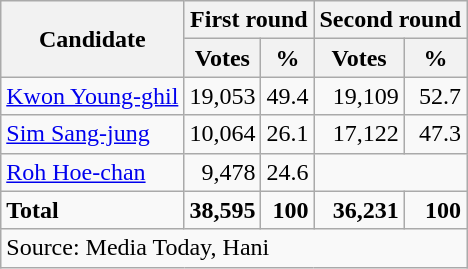<table class=wikitable style=text-align:right>
<tr>
<th rowspan=2>Candidate</th>
<th colspan=2>First round</th>
<th colspan=2>Second round</th>
</tr>
<tr>
<th>Votes</th>
<th>%</th>
<th>Votes</th>
<th>%</th>
</tr>
<tr>
<td align=left><a href='#'>Kwon Young-ghil</a></td>
<td>19,053</td>
<td>49.4</td>
<td>19,109</td>
<td>52.7</td>
</tr>
<tr>
<td align=left><a href='#'>Sim Sang-jung</a></td>
<td>10,064</td>
<td>26.1</td>
<td>17,122</td>
<td>47.3</td>
</tr>
<tr>
<td align=left><a href='#'>Roh Hoe-chan</a></td>
<td>9,478</td>
<td>24.6</td>
<td colspan=2></td>
</tr>
<tr style=font-weight:bold>
<td align=left>Total</td>
<td>38,595</td>
<td>100</td>
<td>36,231</td>
<td>100</td>
</tr>
<tr>
<td align=left colspan=5>Source: Media Today, Hani </td>
</tr>
</table>
